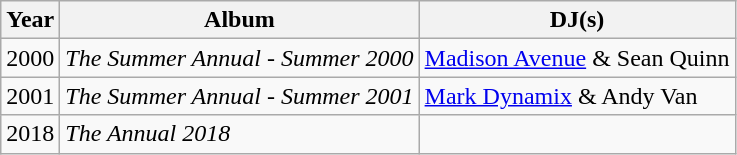<table class="wikitable">
<tr>
<th>Year</th>
<th>Album</th>
<th>DJ(s)</th>
</tr>
<tr>
<td>2000</td>
<td><em>The Summer Annual - Summer 2000</em></td>
<td><a href='#'>Madison Avenue</a> & Sean Quinn</td>
</tr>
<tr>
<td>2001</td>
<td><em>The Summer Annual - Summer 2001</em></td>
<td><a href='#'>Mark Dynamix</a> & Andy Van</td>
</tr>
<tr>
<td>2018</td>
<td><em>The Annual 2018</em></td>
<td></td>
</tr>
</table>
